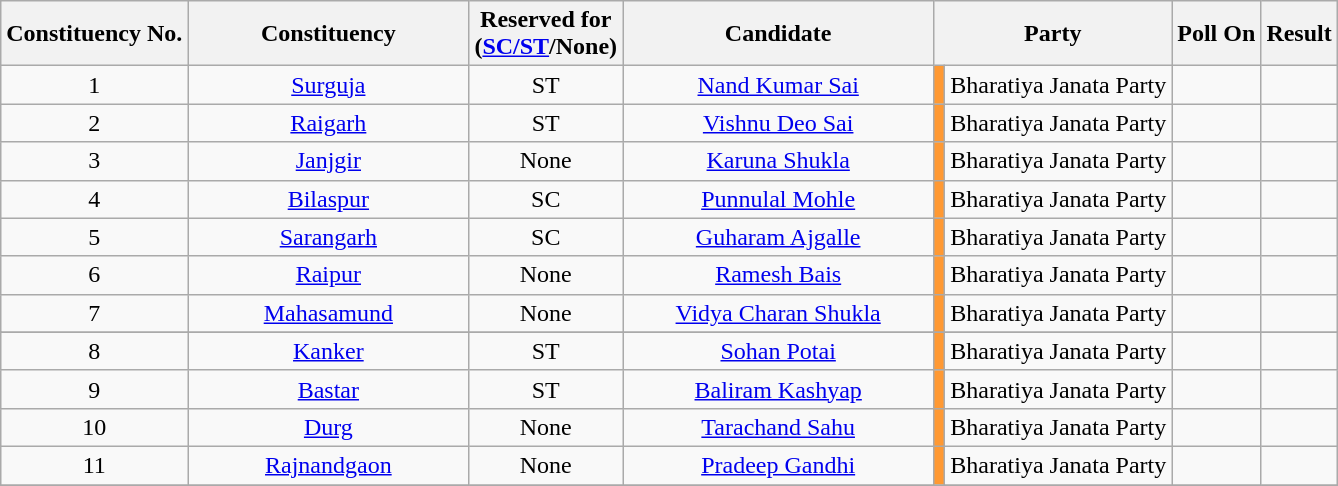<table class="wikitable sortable" style="text-align:center">
<tr>
<th>Constituency No.</th>
<th style="width:180px;">Constituency</th>
<th>Reserved for<br>(<a href='#'>SC/ST</a>/None)</th>
<th style="width:200px;">Candidate</th>
<th colspan="2">Party</th>
<th>Poll On</th>
<th>Result</th>
</tr>
<tr>
<td>1</td>
<td><a href='#'>Surguja</a></td>
<td>ST</td>
<td><a href='#'>Nand Kumar Sai</a></td>
<td bgcolor=#FF9933></td>
<td>Bharatiya Janata Party</td>
<td></td>
<td></td>
</tr>
<tr>
<td>2</td>
<td><a href='#'>Raigarh</a></td>
<td>ST</td>
<td><a href='#'>Vishnu Deo Sai</a></td>
<td bgcolor=#FF9933></td>
<td>Bharatiya Janata Party</td>
<td></td>
<td></td>
</tr>
<tr>
<td>3</td>
<td><a href='#'>Janjgir</a></td>
<td>None</td>
<td><a href='#'>Karuna Shukla</a></td>
<td bgcolor=#FF9933></td>
<td>Bharatiya Janata Party</td>
<td></td>
<td></td>
</tr>
<tr>
<td>4</td>
<td><a href='#'>Bilaspur</a></td>
<td>SC</td>
<td><a href='#'>Punnulal Mohle</a></td>
<td bgcolor=#FF9933></td>
<td>Bharatiya Janata Party</td>
<td></td>
<td></td>
</tr>
<tr>
<td>5</td>
<td><a href='#'>Sarangarh</a></td>
<td>SC</td>
<td><a href='#'>Guharam Ajgalle</a></td>
<td bgcolor=#FF9933></td>
<td>Bharatiya Janata Party</td>
<td></td>
<td></td>
</tr>
<tr>
<td>6</td>
<td><a href='#'>Raipur</a></td>
<td>None</td>
<td><a href='#'>Ramesh Bais</a></td>
<td bgcolor=#FF9933></td>
<td>Bharatiya Janata Party</td>
<td></td>
<td></td>
</tr>
<tr>
<td>7</td>
<td><a href='#'>Mahasamund</a></td>
<td>None</td>
<td><a href='#'>Vidya Charan Shukla</a></td>
<td bgcolor=#FF9933></td>
<td>Bharatiya Janata Party</td>
<td></td>
<td></td>
</tr>
<tr>
</tr>
<tr>
<td>8</td>
<td><a href='#'>Kanker</a></td>
<td>ST</td>
<td><a href='#'>Sohan Potai</a></td>
<td bgcolor=#FF9933></td>
<td>Bharatiya Janata Party</td>
<td></td>
<td></td>
</tr>
<tr>
<td>9</td>
<td><a href='#'>Bastar</a></td>
<td>ST</td>
<td><a href='#'>Baliram Kashyap</a></td>
<td bgcolor=#FF9933></td>
<td>Bharatiya Janata Party</td>
<td></td>
<td></td>
</tr>
<tr>
<td>10</td>
<td><a href='#'>Durg</a></td>
<td>None</td>
<td><a href='#'>Tarachand Sahu</a></td>
<td bgcolor=#FF9933></td>
<td>Bharatiya Janata Party</td>
<td></td>
<td></td>
</tr>
<tr>
<td>11</td>
<td><a href='#'>Rajnandgaon</a></td>
<td>None</td>
<td><a href='#'>Pradeep Gandhi</a></td>
<td bgcolor=#FF9933></td>
<td>Bharatiya Janata Party</td>
<td></td>
<td></td>
</tr>
<tr>
</tr>
</table>
